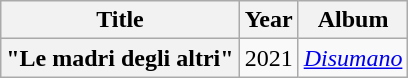<table class="wikitable plainrowheaders" style="text-align:center;">
<tr>
<th>Title</th>
<th>Year</th>
<th>Album</th>
</tr>
<tr>
<th scope="row">"Le madri degli altri"<br></th>
<td>2021</td>
<td><em><a href='#'>Disumano</a></em></td>
</tr>
</table>
